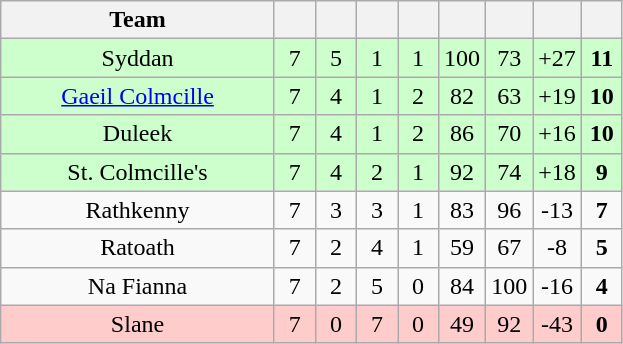<table class="wikitable" style="text-align:center">
<tr>
<th width="175">Team</th>
<th width="20"></th>
<th width="20"></th>
<th width="20"></th>
<th width="20"></th>
<th width="20"></th>
<th width="20"></th>
<th width="20"></th>
<th width="20"></th>
</tr>
<tr style="background:#cfc;">
<td>Syddan</td>
<td>7</td>
<td>5</td>
<td>1</td>
<td>1</td>
<td>100</td>
<td>73</td>
<td>+27</td>
<td><strong>11</strong></td>
</tr>
<tr style="background:#cfc;">
<td><a href='#'>Gaeil Colmcille</a></td>
<td>7</td>
<td>4</td>
<td>1</td>
<td>2</td>
<td>82</td>
<td>63</td>
<td>+19</td>
<td><strong>10</strong></td>
</tr>
<tr style="background:#cfc;">
<td>Duleek</td>
<td>7</td>
<td>4</td>
<td>1</td>
<td>2</td>
<td>86</td>
<td>70</td>
<td>+16</td>
<td><strong>10</strong></td>
</tr>
<tr style="background:#cfc;">
<td>St. Colmcille's</td>
<td>7</td>
<td>4</td>
<td>2</td>
<td>1</td>
<td>92</td>
<td>74</td>
<td>+18</td>
<td><strong>9</strong></td>
</tr>
<tr>
<td>Rathkenny</td>
<td>7</td>
<td>3</td>
<td>3</td>
<td>1</td>
<td>83</td>
<td>96</td>
<td>-13</td>
<td><strong>7</strong></td>
</tr>
<tr>
<td>Ratoath</td>
<td>7</td>
<td>2</td>
<td>4</td>
<td>1</td>
<td>59</td>
<td>67</td>
<td>-8</td>
<td><strong>5</strong></td>
</tr>
<tr>
<td>Na Fianna</td>
<td>7</td>
<td>2</td>
<td>5</td>
<td>0</td>
<td>84</td>
<td>100</td>
<td>-16</td>
<td><strong>4</strong></td>
</tr>
<tr style="background:#fcc;">
<td>Slane</td>
<td>7</td>
<td>0</td>
<td>7</td>
<td>0</td>
<td>49</td>
<td>92</td>
<td>-43</td>
<td><strong>0</strong></td>
</tr>
</table>
